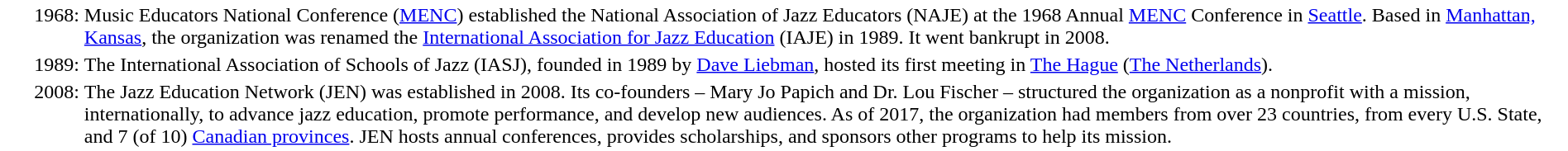<table valign="top"; border="0" cellpadding="1" style="color:black; background-color: #FFFFFF">
<tr valign="top">
<td width="5%" style="text-align:right">1968:</td>
<td width="95%" style="text-align:left">Music Educators National Conference (<a href='#'>MENC</a>) established the National Association of Jazz Educators (NAJE) at the 1968 Annual <a href='#'>MENC</a> Conference in <a href='#'>Seattle</a>. Based in <a href='#'>Manhattan, Kansas</a>, the organization was renamed the <a href='#'>International Association for Jazz Education</a> (IAJE) in 1989. It went bankrupt in 2008.</td>
</tr>
<tr valign="top">
<td width="5%" style="text-align:right">1989:</td>
<td width="95%" style="text-align:left">The International Association of Schools of Jazz (IASJ), founded in 1989 by <a href='#'>Dave Liebman</a>, hosted its first meeting in <a href='#'>The Hague</a> (<a href='#'>The Netherlands</a>).</td>
</tr>
<tr valign="top">
<td width="5%" style="text-align:right">2008:</td>
<td width="95%" style="text-align:left">The Jazz Education Network (JEN) was established in 2008. Its co-founders – Mary Jo Papich and Dr. Lou Fischer – structured the organization as a nonprofit with a mission, internationally, to advance jazz education, promote performance, and develop new audiences.  As of 2017, the organization had members from over 23 countries, from every U.S. State, and 7 (of 10) <a href='#'>Canadian provinces</a>.  JEN hosts annual conferences, provides scholarships, and sponsors other programs to help its mission.</td>
</tr>
</table>
